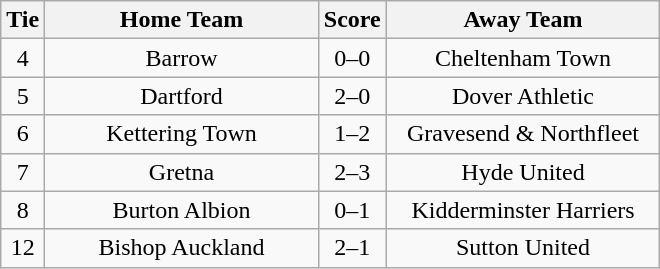<table class="wikitable" style="text-align:center;">
<tr>
<th width=20>Tie</th>
<th width=175>Home Team</th>
<th width=20>Score</th>
<th width=175>Away Team</th>
</tr>
<tr>
<td>4</td>
<td>Barrow</td>
<td>0–0</td>
<td>Cheltenham Town</td>
</tr>
<tr>
<td>5</td>
<td>Dartford</td>
<td>2–0</td>
<td>Dover Athletic</td>
</tr>
<tr>
<td>6</td>
<td>Kettering Town</td>
<td>1–2</td>
<td>Gravesend & Northfleet</td>
</tr>
<tr>
<td>7</td>
<td>Gretna</td>
<td>2–3</td>
<td>Hyde United</td>
</tr>
<tr>
<td>8</td>
<td>Burton Albion</td>
<td>0–1</td>
<td>Kidderminster Harriers</td>
</tr>
<tr>
<td>12</td>
<td>Bishop Auckland</td>
<td>2–1</td>
<td>Sutton United</td>
</tr>
</table>
